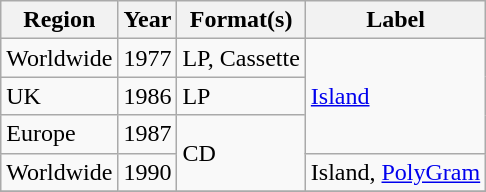<table class="wikitable">
<tr>
<th align="center">Region</th>
<th align="center">Year</th>
<th align="center">Format(s)</th>
<th align="center">Label</th>
</tr>
<tr>
<td align="left">Worldwide</td>
<td align="left">1977</td>
<td align="left">LP, Cassette</td>
<td align="left" rowspan="3"><a href='#'>Island</a></td>
</tr>
<tr>
<td align="left">UK</td>
<td align="left">1986</td>
<td align="left">LP</td>
</tr>
<tr>
<td align="left">Europe</td>
<td align="left">1987</td>
<td align="left" rowspan="2">CD</td>
</tr>
<tr>
<td align="left">Worldwide</td>
<td align="left">1990</td>
<td align="left">Island, <a href='#'>PolyGram</a></td>
</tr>
<tr>
</tr>
</table>
